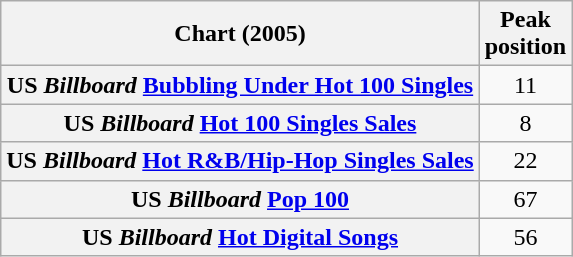<table class="wikitable sortable plainrowheaders" style="text-align:center">
<tr>
<th scope="col">Chart (2005)</th>
<th scope="col">Peak<br>position</th>
</tr>
<tr>
<th scope="row">US <em>Billboard</em> <a href='#'>Bubbling Under Hot 100 Singles</a></th>
<td>11</td>
</tr>
<tr>
<th scope="row">US <em>Billboard</em> <a href='#'>Hot 100 Singles Sales</a></th>
<td>8</td>
</tr>
<tr>
<th scope="row">US <em>Billboard</em> <a href='#'>Hot R&B/Hip-Hop Singles Sales</a></th>
<td>22</td>
</tr>
<tr>
<th scope="row">US <em>Billboard</em> <a href='#'>Pop 100</a></th>
<td>67</td>
</tr>
<tr>
<th scope="row">US <em>Billboard</em> <a href='#'>Hot Digital Songs</a></th>
<td>56</td>
</tr>
</table>
